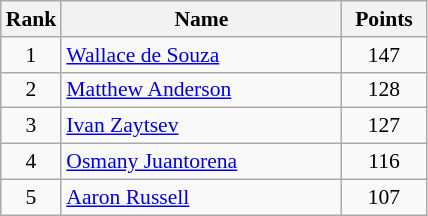<table class="wikitable" style="text-align:center; font-size:90%">
<tr>
<th width=30>Rank</th>
<th width=180>Name</th>
<th width=50>Points</th>
</tr>
<tr>
<td>1</td>
<td style="text-align:left"> <a href='#'>Wallace de Souza</a></td>
<td>147</td>
</tr>
<tr>
<td>2</td>
<td style="text-align:left"> <a href='#'>Matthew Anderson</a></td>
<td>128</td>
</tr>
<tr>
<td>3</td>
<td style="text-align:left"> <a href='#'>Ivan Zaytsev</a></td>
<td>127</td>
</tr>
<tr>
<td>4</td>
<td style="text-align:left"> <a href='#'>Osmany Juantorena</a></td>
<td>116</td>
</tr>
<tr>
<td>5</td>
<td style="text-align:left"> <a href='#'>Aaron Russell</a></td>
<td>107</td>
</tr>
</table>
